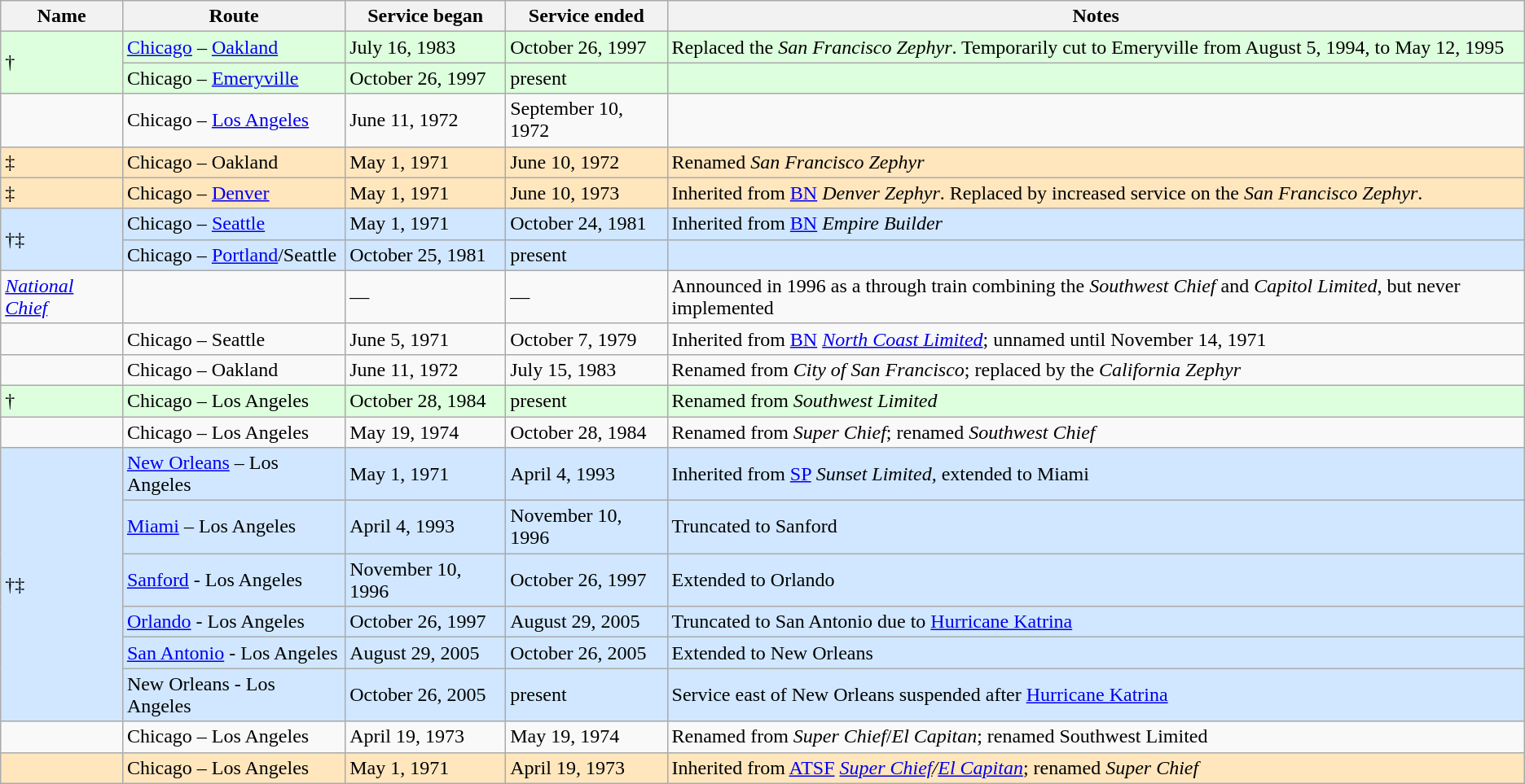<table class="wikitable">
<tr>
<th scope="col">Name</th>
<th scope="col">Route</th>
<th scope="col">Service began</th>
<th scope="col">Service ended</th>
<th>Notes</th>
</tr>
<tr bgcolor="ddffdd">
<td rowspan="2"> †</td>
<td><a href='#'>Chicago</a> – <a href='#'>Oakland</a></td>
<td>July 16, 1983</td>
<td>October 26, 1997</td>
<td>Replaced the <em>San Francisco Zephyr</em>. Temporarily cut to Emeryville from August 5, 1994, to May 12, 1995</td>
</tr>
<tr bgcolor="ddffdd">
<td>Chicago – <a href='#'>Emeryville</a></td>
<td>October 26, 1997</td>
<td>present</td>
<td></td>
</tr>
<tr>
<td></td>
<td>Chicago – <a href='#'>Los Angeles</a></td>
<td>June 11, 1972</td>
<td>September 10, 1972</td>
<td></td>
</tr>
<tr bgcolor="FFE6BD">
<td> ‡</td>
<td>Chicago – Oakland</td>
<td>May 1, 1971</td>
<td>June 10, 1972</td>
<td>Renamed <em>San Francisco Zephyr</em></td>
</tr>
<tr bgcolor="FFE6BD">
<td> ‡</td>
<td>Chicago – <a href='#'>Denver</a></td>
<td>May 1, 1971</td>
<td>June 10, 1973</td>
<td>Inherited from <a href='#'>BN</a> <em>Denver Zephyr</em>. Replaced by increased service on the <em>San Francisco Zephyr</em>.</td>
</tr>
<tr bgcolor="d0e7ff">
<td rowspan="2"> †‡</td>
<td>Chicago – <a href='#'>Seattle</a></td>
<td>May 1, 1971</td>
<td>October 24, 1981</td>
<td>Inherited from <a href='#'>BN</a> <em>Empire Builder</em></td>
</tr>
<tr bgcolor="d0e7ff">
<td>Chicago – <a href='#'>Portland</a>/Seattle</td>
<td>October 25, 1981</td>
<td>present</td>
<td></td>
</tr>
<tr>
<td><em><a href='#'>National Chief</a></em></td>
<td></td>
<td>—</td>
<td>—</td>
<td>Announced in 1996 as a through train combining the <em>Southwest Chief</em> and <em>Capitol Limited</em>, but never implemented</td>
</tr>
<tr>
<td></td>
<td>Chicago – Seattle</td>
<td>June 5, 1971</td>
<td>October 7, 1979</td>
<td>Inherited from <a href='#'>BN</a> <em><a href='#'>North Coast Limited</a></em>; unnamed until November 14, 1971</td>
</tr>
<tr>
<td></td>
<td>Chicago – Oakland</td>
<td>June 11, 1972</td>
<td>July 15, 1983</td>
<td>Renamed from <em>City of San Francisco</em>; replaced by the <em>California Zephyr</em></td>
</tr>
<tr bgcolor="ddffdd">
<td> †</td>
<td>Chicago – Los Angeles</td>
<td>October 28, 1984</td>
<td>present</td>
<td>Renamed from <em>Southwest Limited</em></td>
</tr>
<tr>
<td></td>
<td>Chicago – Los Angeles</td>
<td>May 19, 1974</td>
<td>October 28, 1984</td>
<td>Renamed from <em>Super Chief</em>; renamed <em>Southwest Chief</em></td>
</tr>
<tr bgcolor="d0e7ff">
<td rowspan="6"> †‡</td>
<td><a href='#'>New Orleans</a> – Los Angeles</td>
<td>May 1, 1971</td>
<td>April 4, 1993</td>
<td>Inherited from <a href='#'>SP</a> <em>Sunset Limited,</em> extended to Miami</td>
</tr>
<tr bgcolor="d0e7ff">
<td><a href='#'>Miami</a> – Los Angeles</td>
<td>April 4, 1993</td>
<td>November 10, 1996</td>
<td>Truncated to Sanford</td>
</tr>
<tr bgcolor="d0e7ff">
<td><a href='#'>Sanford</a> - Los Angeles</td>
<td>November 10, 1996</td>
<td>October 26, 1997</td>
<td>Extended to Orlando</td>
</tr>
<tr bgcolor="d0e7ff">
<td><a href='#'>Orlando</a> - Los Angeles</td>
<td>October 26, 1997</td>
<td>August 29, 2005</td>
<td>Truncated to San Antonio due to <a href='#'>Hurricane Katrina</a></td>
</tr>
<tr bgcolor="d0e7ff">
<td><a href='#'>San Antonio</a> - Los Angeles</td>
<td>August 29, 2005</td>
<td>October 26, 2005</td>
<td>Extended to New Orleans</td>
</tr>
<tr bgcolor="d0e7ff">
<td>New Orleans - Los Angeles</td>
<td>October 26, 2005</td>
<td>present</td>
<td>Service east of New Orleans suspended after <a href='#'>Hurricane Katrina</a></td>
</tr>
<tr>
<td></td>
<td>Chicago – Los Angeles</td>
<td>April 19, 1973</td>
<td>May 19, 1974</td>
<td>Renamed from <em>Super Chief</em>/<em>El Capitan</em>; renamed Southwest Limited</td>
</tr>
<tr bgcolor="FFE6BD">
<td></td>
<td>Chicago – Los Angeles</td>
<td>May 1, 1971</td>
<td>April 19, 1973</td>
<td>Inherited from <a href='#'>ATSF</a> <em><a href='#'>Super Chief</a>/<a href='#'>El Capitan</a></em>; renamed <em>Super Chief</em></td>
</tr>
</table>
